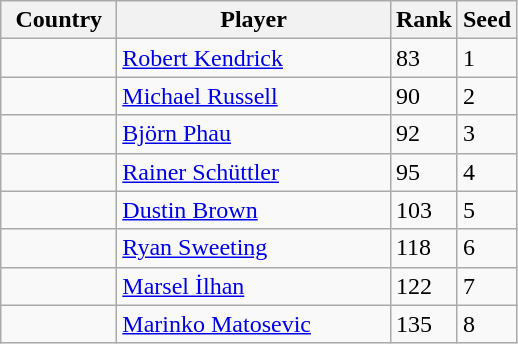<table class="sortable wikitable">
<tr>
<th width="70">Country</th>
<th width="175">Player</th>
<th>Rank</th>
<th>Seed</th>
</tr>
<tr>
<td></td>
<td><a href='#'>Robert Kendrick</a></td>
<td>83</td>
<td>1</td>
</tr>
<tr>
<td></td>
<td><a href='#'>Michael Russell</a></td>
<td>90</td>
<td>2</td>
</tr>
<tr>
<td></td>
<td><a href='#'>Björn Phau</a></td>
<td>92</td>
<td>3</td>
</tr>
<tr>
<td></td>
<td><a href='#'>Rainer Schüttler</a></td>
<td>95</td>
<td>4</td>
</tr>
<tr>
<td></td>
<td><a href='#'>Dustin Brown</a></td>
<td>103</td>
<td>5</td>
</tr>
<tr>
<td></td>
<td><a href='#'>Ryan Sweeting</a></td>
<td>118</td>
<td>6</td>
</tr>
<tr>
<td></td>
<td><a href='#'>Marsel İlhan</a></td>
<td>122</td>
<td>7</td>
</tr>
<tr>
<td></td>
<td><a href='#'>Marinko Matosevic</a></td>
<td>135</td>
<td>8</td>
</tr>
</table>
